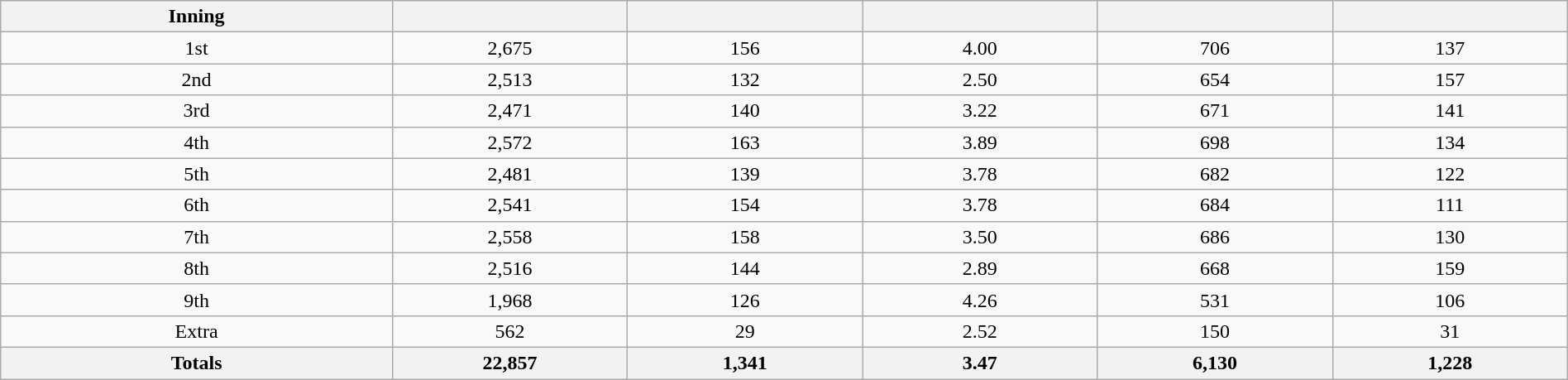<table class="wikitable sortable" style="width:100%;text-align:center;">
<tr>
<th width="25%">Inning</th>
<th width="15%" data-sort-type="number"></th>
<th width="15%"></th>
<th width="15%"></th>
<th width="15%"></th>
<th width="15%"></th>
</tr>
<tr>
<td>1st</td>
<td>2,675</td>
<td>156</td>
<td>4.00</td>
<td>706</td>
<td>137</td>
</tr>
<tr>
<td>2nd</td>
<td>2,513</td>
<td>132</td>
<td>2.50</td>
<td>654</td>
<td>157</td>
</tr>
<tr>
<td>3rd</td>
<td>2,471</td>
<td>140</td>
<td>3.22</td>
<td>671</td>
<td>141</td>
</tr>
<tr>
<td>4th</td>
<td>2,572</td>
<td>163</td>
<td>3.89</td>
<td>698</td>
<td>134</td>
</tr>
<tr>
<td>5th</td>
<td>2,481</td>
<td>139</td>
<td>3.78</td>
<td>682</td>
<td>122</td>
</tr>
<tr>
<td>6th</td>
<td>2,541</td>
<td>154</td>
<td>3.78</td>
<td>684</td>
<td>111</td>
</tr>
<tr>
<td>7th</td>
<td>2,558</td>
<td>158</td>
<td>3.50</td>
<td>686</td>
<td>130</td>
</tr>
<tr>
<td>8th</td>
<td>2,516</td>
<td>144</td>
<td>2.89</td>
<td>668</td>
<td>159</td>
</tr>
<tr>
<td>9th</td>
<td>1,968</td>
<td>126</td>
<td>4.26</td>
<td>531</td>
<td>106</td>
</tr>
<tr>
<td>Extra</td>
<td>562</td>
<td>29</td>
<td>2.52</td>
<td>150</td>
<td>31</td>
</tr>
<tr>
<th>Totals</th>
<th>22,857</th>
<th>1,341</th>
<th>3.47</th>
<th>6,130</th>
<th>1,228</th>
</tr>
</table>
